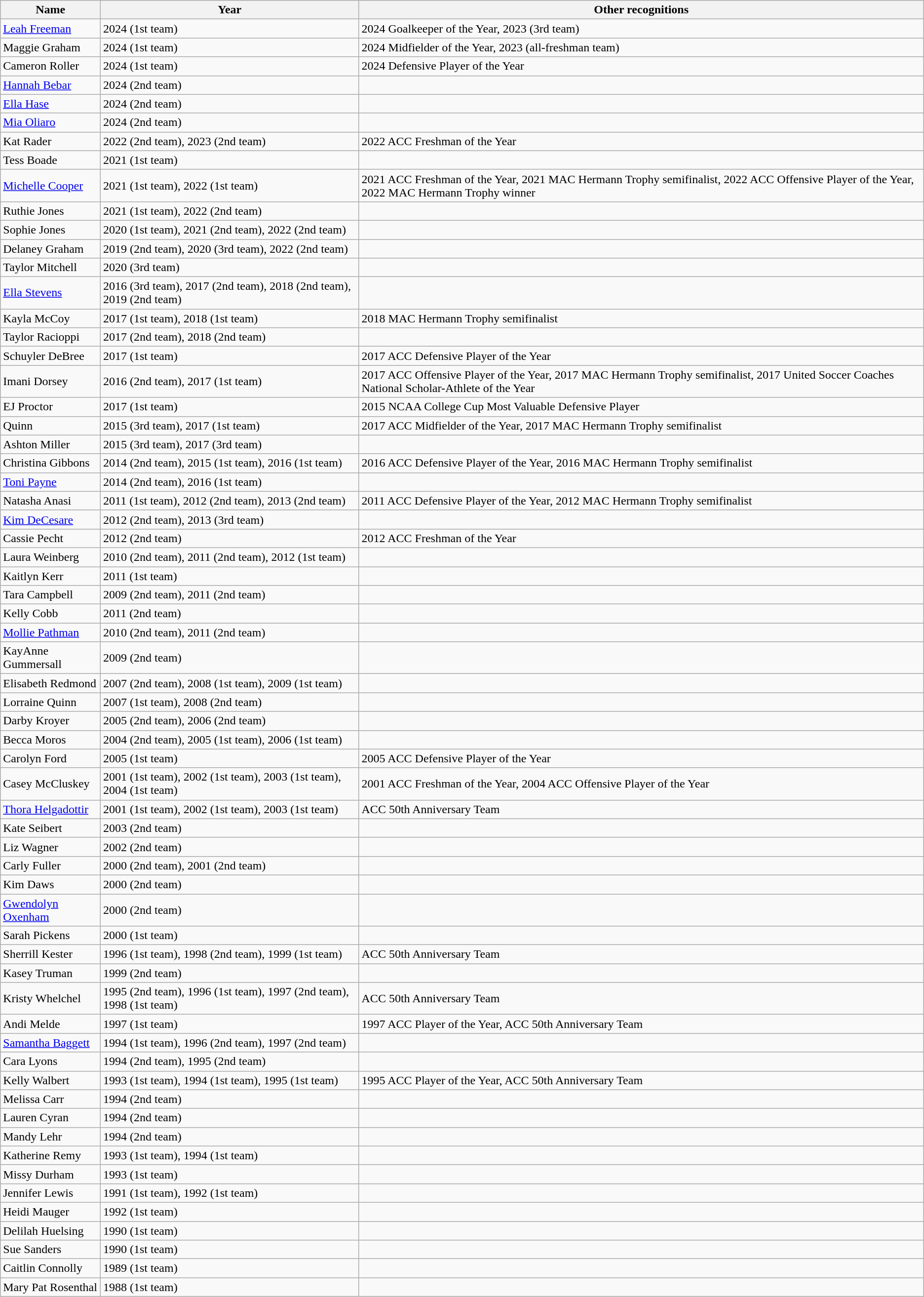<table class="wikitable">
<tr>
<th>Name</th>
<th>Year</th>
<th>Other recognitions</th>
</tr>
<tr>
<td><a href='#'>Leah Freeman</a></td>
<td>2024 (1st team)</td>
<td>2024 Goalkeeper of the Year, 2023 (3rd team)</td>
</tr>
<tr>
<td>Maggie Graham</td>
<td>2024 (1st team)</td>
<td>2024 Midfielder of the Year, 2023 (all-freshman team)</td>
</tr>
<tr>
<td>Cameron Roller</td>
<td>2024 (1st team)</td>
<td>2024 Defensive Player of the Year</td>
</tr>
<tr>
<td><a href='#'>Hannah Bebar</a></td>
<td>2024 (2nd team)</td>
<td></td>
</tr>
<tr>
<td><a href='#'>Ella Hase</a></td>
<td>2024 (2nd team)</td>
<td></td>
</tr>
<tr>
<td><a href='#'>Mia Oliaro</a></td>
<td>2024 (2nd team)</td>
<td></td>
</tr>
<tr>
<td>Kat Rader</td>
<td>2022 (2nd team), 2023 (2nd team)</td>
<td>2022 ACC Freshman of the Year</td>
</tr>
<tr>
<td>Tess Boade</td>
<td>2021 (1st team)</td>
<td></td>
</tr>
<tr>
<td><a href='#'>Michelle Cooper</a></td>
<td>2021 (1st team), 2022 (1st team)</td>
<td>2021 ACC Freshman of the Year, 2021 MAC Hermann Trophy semifinalist, 2022 ACC Offensive Player of the Year, 2022 MAC Hermann Trophy winner</td>
</tr>
<tr>
<td>Ruthie Jones</td>
<td>2021 (1st team), 2022 (2nd team)</td>
<td></td>
</tr>
<tr>
<td>Sophie Jones</td>
<td>2020 (1st team), 2021 (2nd team), 2022 (2nd team)</td>
<td></td>
</tr>
<tr>
<td>Delaney Graham</td>
<td>2019 (2nd team), 2020 (3rd team), 2022 (2nd team)</td>
<td></td>
</tr>
<tr>
<td>Taylor Mitchell</td>
<td>2020 (3rd team)</td>
<td></td>
</tr>
<tr>
<td><a href='#'>Ella Stevens</a></td>
<td>2016 (3rd team), 2017 (2nd team), 2018 (2nd team), 2019 (2nd team)</td>
<td></td>
</tr>
<tr>
<td>Kayla McCoy</td>
<td>2017 (1st team), 2018 (1st team)</td>
<td>2018 MAC Hermann Trophy semifinalist</td>
</tr>
<tr>
<td>Taylor Racioppi</td>
<td>2017 (2nd team), 2018 (2nd team)</td>
<td></td>
</tr>
<tr>
<td>Schuyler DeBree</td>
<td>2017 (1st team)</td>
<td>2017 ACC Defensive Player of the Year</td>
</tr>
<tr>
<td>Imani Dorsey</td>
<td>2016 (2nd team), 2017 (1st team)</td>
<td>2017 ACC Offensive Player of the Year, 2017 MAC Hermann Trophy semifinalist, 2017 United Soccer Coaches National Scholar-Athlete of the Year</td>
</tr>
<tr>
<td>EJ Proctor</td>
<td>2017 (1st team)</td>
<td>2015 NCAA College Cup Most Valuable Defensive Player</td>
</tr>
<tr>
<td>Quinn</td>
<td>2015 (3rd team), 2017 (1st team)</td>
<td>2017 ACC Midfielder of the Year, 2017 MAC Hermann Trophy semifinalist</td>
</tr>
<tr>
<td>Ashton Miller</td>
<td>2015 (3rd team), 2017 (3rd team)</td>
<td></td>
</tr>
<tr>
<td>Christina Gibbons</td>
<td>2014 (2nd team), 2015 (1st team), 2016 (1st team)</td>
<td>2016 ACC Defensive Player of the Year, 2016 MAC Hermann Trophy semifinalist</td>
</tr>
<tr>
<td><a href='#'>Toni Payne</a></td>
<td>2014 (2nd team), 2016 (1st team)</td>
<td></td>
</tr>
<tr>
<td>Natasha Anasi</td>
<td>2011 (1st team), 2012 (2nd team), 2013 (2nd team)</td>
<td>2011 ACC Defensive Player of the Year, 2012 MAC Hermann Trophy semifinalist</td>
</tr>
<tr>
<td><a href='#'>Kim DeCesare</a></td>
<td>2012 (2nd team), 2013 (3rd team)</td>
<td></td>
</tr>
<tr>
<td>Cassie Pecht</td>
<td>2012 (2nd team)</td>
<td>2012 ACC Freshman of the Year</td>
</tr>
<tr>
<td>Laura Weinberg</td>
<td>2010 (2nd team), 2011 (2nd team), 2012 (1st team)</td>
<td></td>
</tr>
<tr>
<td>Kaitlyn Kerr</td>
<td>2011 (1st team)</td>
<td></td>
</tr>
<tr>
<td>Tara Campbell</td>
<td>2009 (2nd team), 2011 (2nd team)</td>
</tr>
<tr>
<td>Kelly Cobb</td>
<td>2011 (2nd team)</td>
<td></td>
</tr>
<tr>
<td><a href='#'>Mollie Pathman</a></td>
<td>2010 (2nd team), 2011 (2nd team)</td>
<td></td>
</tr>
<tr>
<td>KayAnne Gummersall</td>
<td>2009 (2nd team)</td>
<td></td>
</tr>
<tr>
<td>Elisabeth Redmond</td>
<td>2007 (2nd team), 2008 (1st team), 2009 (1st team)</td>
<td></td>
</tr>
<tr>
<td>Lorraine Quinn</td>
<td>2007 (1st team), 2008 (2nd team)</td>
<td></td>
</tr>
<tr>
<td>Darby Kroyer</td>
<td>2005 (2nd team), 2006 (2nd team)</td>
<td></td>
</tr>
<tr>
<td>Becca Moros</td>
<td>2004 (2nd team), 2005 (1st team), 2006 (1st team)</td>
<td></td>
</tr>
<tr>
<td>Carolyn Ford</td>
<td>2005 (1st team)</td>
<td>2005 ACC Defensive Player of the Year</td>
</tr>
<tr>
<td>Casey McCluskey</td>
<td>2001 (1st team), 2002 (1st team), 2003 (1st team), 2004 (1st team)</td>
<td>2001 ACC Freshman of the Year, 2004 ACC Offensive Player of the Year</td>
</tr>
<tr>
<td><a href='#'>Thora Helgadottir</a></td>
<td>2001 (1st team), 2002 (1st team), 2003 (1st team)</td>
<td>ACC 50th Anniversary Team</td>
</tr>
<tr>
<td>Kate Seibert</td>
<td>2003 (2nd team)</td>
<td></td>
</tr>
<tr>
<td>Liz Wagner</td>
<td>2002 (2nd team)</td>
<td></td>
</tr>
<tr>
<td>Carly Fuller</td>
<td>2000 (2nd team), 2001 (2nd team)</td>
<td></td>
</tr>
<tr>
<td>Kim Daws</td>
<td>2000 (2nd team)</td>
<td></td>
</tr>
<tr>
<td><a href='#'>Gwendolyn Oxenham</a></td>
<td>2000 (2nd team)</td>
<td></td>
</tr>
<tr>
<td>Sarah Pickens</td>
<td>2000 (1st team)</td>
<td></td>
</tr>
<tr>
<td>Sherrill Kester</td>
<td>1996 (1st team), 1998 (2nd team), 1999 (1st team)</td>
<td>ACC 50th Anniversary Team</td>
</tr>
<tr>
<td>Kasey Truman</td>
<td>1999 (2nd team)</td>
<td></td>
</tr>
<tr>
<td>Kristy Whelchel</td>
<td>1995 (2nd team), 1996 (1st team), 1997 (2nd team), 1998 (1st team)</td>
<td>ACC 50th Anniversary Team</td>
</tr>
<tr>
<td>Andi Melde</td>
<td>1997 (1st team)</td>
<td>1997 ACC Player of the Year, ACC 50th Anniversary Team</td>
</tr>
<tr>
<td><a href='#'>Samantha Baggett</a></td>
<td>1994 (1st team), 1996 (2nd team), 1997 (2nd team)</td>
<td></td>
</tr>
<tr>
<td>Cara Lyons</td>
<td>1994 (2nd team), 1995 (2nd team)</td>
<td></td>
</tr>
<tr>
<td>Kelly Walbert</td>
<td>1993 (1st team), 1994 (1st team), 1995 (1st team)</td>
<td>1995 ACC Player of the Year, ACC 50th Anniversary Team</td>
</tr>
<tr>
<td>Melissa Carr</td>
<td>1994 (2nd team)</td>
<td></td>
</tr>
<tr>
<td>Lauren Cyran</td>
<td>1994 (2nd team)</td>
<td></td>
</tr>
<tr>
<td>Mandy Lehr</td>
<td>1994 (2nd team)</td>
<td></td>
</tr>
<tr>
<td>Katherine Remy</td>
<td>1993 (1st team), 1994 (1st team)</td>
<td></td>
</tr>
<tr>
<td>Missy Durham</td>
<td>1993 (1st team)</td>
<td></td>
</tr>
<tr>
<td>Jennifer Lewis</td>
<td>1991 (1st team), 1992 (1st team)</td>
<td></td>
</tr>
<tr>
<td>Heidi Mauger</td>
<td>1992 (1st team)</td>
<td></td>
</tr>
<tr>
<td>Delilah Huelsing</td>
<td>1990 (1st team)</td>
<td></td>
</tr>
<tr>
<td>Sue Sanders</td>
<td>1990 (1st team)</td>
<td></td>
</tr>
<tr>
<td>Caitlin Connolly</td>
<td>1989 (1st team)</td>
<td></td>
</tr>
<tr>
<td>Mary Pat Rosenthal</td>
<td>1988 (1st team)</td>
<td></td>
</tr>
</table>
